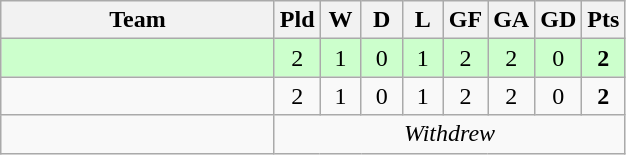<table class="wikitable" style="text-align:center;">
<tr>
<th width=175>Team</th>
<th style="width:20px;" abbr="Played">Pld</th>
<th style="width:20px;" abbr="Won">W</th>
<th style="width:20px;" abbr="Drawn">D</th>
<th style="width:20px;" abbr="Lost">L</th>
<th style="width:20px;" abbr="Goals for">GF</th>
<th style="width:20px;" abbr="Goals against">GA</th>
<th style="width:20px;" abbr="Goal difference">GD</th>
<th style="width:20px;" abbr="Points">Pts</th>
</tr>
<tr bgcolor="#ccffcc">
<td align=left></td>
<td>2</td>
<td>1</td>
<td>0</td>
<td>1</td>
<td>2</td>
<td>2</td>
<td>0</td>
<td><strong>2</strong></td>
</tr>
<tr>
<td align=left></td>
<td>2</td>
<td>1</td>
<td>0</td>
<td>1</td>
<td>2</td>
<td>2</td>
<td>0</td>
<td><strong>2</strong></td>
</tr>
<tr>
<td align=left></td>
<td colspan=8><em>Withdrew</em></td>
</tr>
</table>
